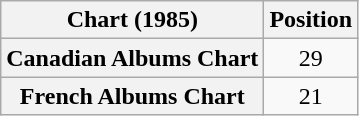<table class="wikitable sortable plainrowheaders" style="text-align:center;">
<tr>
<th scope="col">Chart (1985)</th>
<th scope="col">Position</th>
</tr>
<tr>
<th scope="row">Canadian Albums Chart</th>
<td>29</td>
</tr>
<tr>
<th scope="row">French Albums Chart</th>
<td>21</td>
</tr>
</table>
